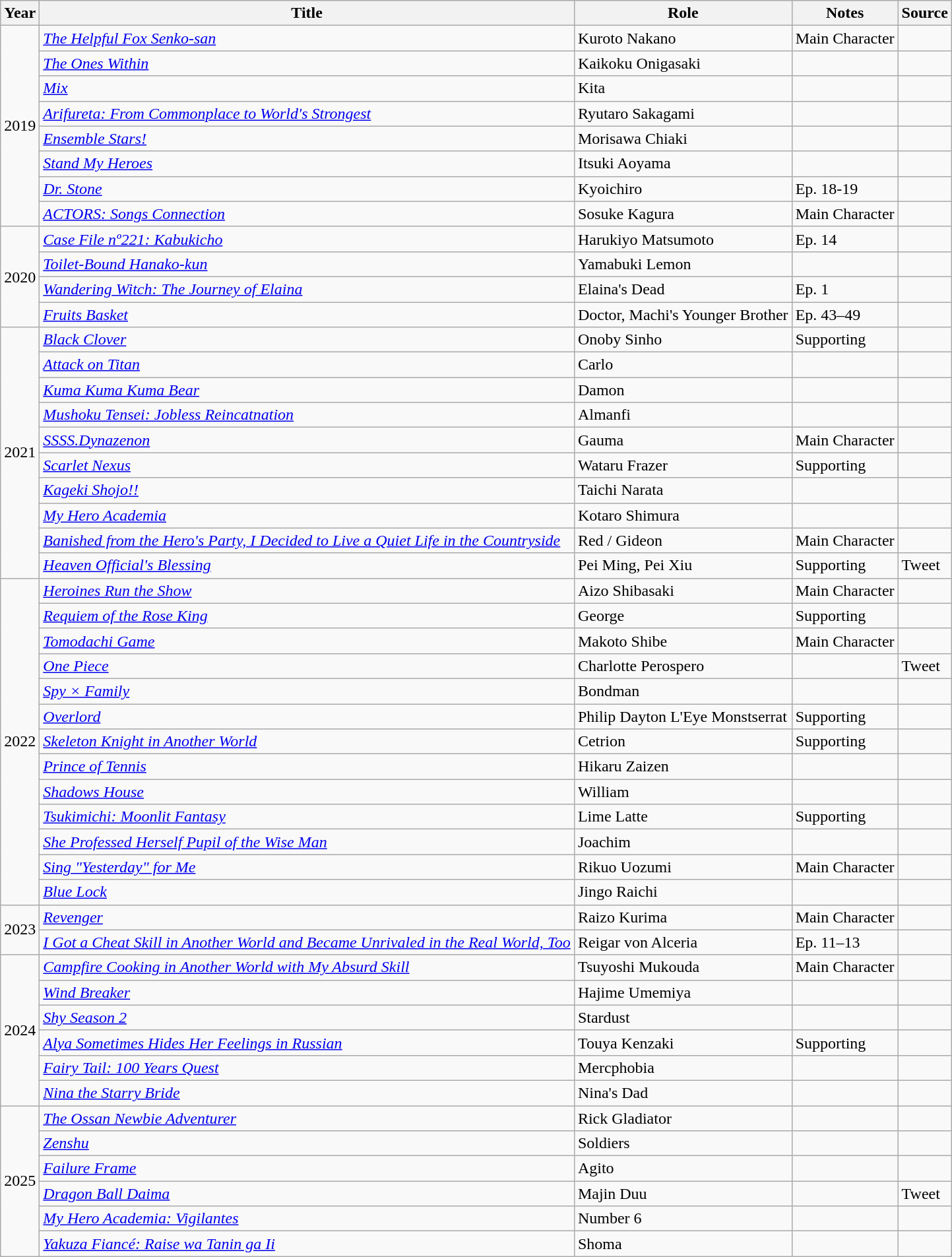<table class="wikitable sortable plainrowheaders">
<tr>
<th>Year</th>
<th>Title</th>
<th>Role</th>
<th class="unsortable">Notes</th>
<th class="unsortable">Source</th>
</tr>
<tr>
<td rowspan="8">2019</td>
<td><em><a href='#'>The Helpful Fox Senko-san</a></em></td>
<td>Kuroto Nakano</td>
<td>Main Character</td>
<td></td>
</tr>
<tr>
<td><em><a href='#'>The Ones Within</a></em></td>
<td>Kaikoku Onigasaki</td>
<td></td>
<td></td>
</tr>
<tr>
<td><em><a href='#'>Mix</a></em></td>
<td>Kita</td>
<td></td>
<td></td>
</tr>
<tr>
<td><em><a href='#'>Arifureta: From Commonplace to World's Strongest</a></em></td>
<td>Ryutaro Sakagami</td>
<td></td>
<td></td>
</tr>
<tr>
<td><em><a href='#'>Ensemble Stars!</a></em></td>
<td>Morisawa Chiaki</td>
<td></td>
<td></td>
</tr>
<tr>
<td><em><a href='#'>Stand My Heroes</a></em></td>
<td>Itsuki Aoyama</td>
<td></td>
<td></td>
</tr>
<tr>
<td><em><a href='#'>Dr. Stone</a></em></td>
<td>Kyoichiro</td>
<td>Ep. 18-19</td>
<td></td>
</tr>
<tr>
<td><em><a href='#'>ACTORS: Songs Connection</a></em></td>
<td>Sosuke Kagura</td>
<td>Main Character</td>
<td></td>
</tr>
<tr>
<td rowspan="4">2020</td>
<td><em><a href='#'>Case File nº221: Kabukicho</a></em></td>
<td>Harukiyo Matsumoto</td>
<td>Ep. 14</td>
<td></td>
</tr>
<tr>
<td><em><a href='#'>Toilet-Bound Hanako-kun</a></em></td>
<td>Yamabuki Lemon</td>
<td></td>
<td></td>
</tr>
<tr>
<td><em><a href='#'>Wandering Witch: The Journey of Elaina</a></em></td>
<td>Elaina's Dead</td>
<td>Ep. 1</td>
<td></td>
</tr>
<tr>
<td><em><a href='#'>Fruits Basket</a></em></td>
<td>Doctor, Machi's Younger Brother</td>
<td>Ep. 43–49</td>
<td></td>
</tr>
<tr>
<td rowspan="10">2021</td>
<td><em><a href='#'>Black Clover</a></em></td>
<td>Onoby Sinho</td>
<td>Supporting</td>
<td></td>
</tr>
<tr>
<td><em><a href='#'>Attack on Titan</a></em></td>
<td>Carlo</td>
<td></td>
<td></td>
</tr>
<tr>
<td><em><a href='#'>Kuma Kuma Kuma Bear</a></em></td>
<td>Damon</td>
<td></td>
<td></td>
</tr>
<tr>
<td><em><a href='#'>Mushoku Tensei: Jobless Reincatnation</a></em></td>
<td>Almanfi</td>
<td></td>
<td></td>
</tr>
<tr>
<td><em><a href='#'>SSSS.Dynazenon</a></em></td>
<td>Gauma</td>
<td>Main Character</td>
<td></td>
</tr>
<tr>
<td><em><a href='#'>Scarlet Nexus</a></em></td>
<td>Wataru Frazer</td>
<td>Supporting</td>
<td></td>
</tr>
<tr>
<td><em><a href='#'>Kageki Shojo!!</a></em></td>
<td>Taichi Narata</td>
<td></td>
<td></td>
</tr>
<tr>
<td><em><a href='#'>My Hero Academia</a></em></td>
<td>Kotaro Shimura</td>
<td></td>
<td></td>
</tr>
<tr>
<td><em><a href='#'>Banished from the Hero's Party, I Decided to Live a Quiet Life in the Countryside</a></em></td>
<td>Red / Gideon</td>
<td>Main Character</td>
<td></td>
</tr>
<tr>
<td><em><a href='#'>Heaven Official's Blessing</a></em></td>
<td>Pei Ming, Pei Xiu</td>
<td>Supporting</td>
<td>Tweet</td>
</tr>
<tr>
<td rowspan="13">2022</td>
<td><em><a href='#'>Heroines Run the Show</a></em></td>
<td>Aizo Shibasaki</td>
<td>Main Character</td>
<td></td>
</tr>
<tr>
<td><em><a href='#'>Requiem of the Rose King</a></em></td>
<td>George</td>
<td>Supporting</td>
<td></td>
</tr>
<tr>
<td><em><a href='#'>Tomodachi Game</a></em></td>
<td>Makoto Shibe</td>
<td>Main Character</td>
<td></td>
</tr>
<tr>
<td><em><a href='#'>One Piece</a></em></td>
<td>Charlotte Perospero</td>
<td></td>
<td>Tweet</td>
</tr>
<tr>
<td><em><a href='#'>Spy × Family</a></em></td>
<td>Bondman</td>
<td></td>
<td></td>
</tr>
<tr>
<td><em><a href='#'>Overlord</a></em></td>
<td>Philip Dayton L'Eye Monstserrat</td>
<td>Supporting</td>
<td></td>
</tr>
<tr>
<td><em><a href='#'>Skeleton Knight in Another World</a></em></td>
<td>Cetrion</td>
<td>Supporting</td>
<td></td>
</tr>
<tr>
<td><em><a href='#'>Prince of Tennis</a></em></td>
<td>Hikaru Zaizen</td>
<td></td>
<td></td>
</tr>
<tr>
<td><em><a href='#'>Shadows House</a></em></td>
<td>William</td>
<td></td>
<td></td>
</tr>
<tr>
<td><em><a href='#'>Tsukimichi: Moonlit Fantasy</a></em></td>
<td>Lime Latte</td>
<td>Supporting</td>
<td></td>
</tr>
<tr>
<td><em><a href='#'>She Professed Herself Pupil of the Wise Man</a></em></td>
<td>Joachim</td>
<td></td>
<td></td>
</tr>
<tr>
<td><em><a href='#'>Sing "Yesterday" for Me</a></em></td>
<td>Rikuo Uozumi</td>
<td>Main Character</td>
<td></td>
</tr>
<tr>
<td><em><a href='#'>Blue Lock</a></em></td>
<td>Jingo Raichi</td>
<td></td>
<td></td>
</tr>
<tr>
<td rowspan="2">2023</td>
<td><em><a href='#'>Revenger</a></em></td>
<td>Raizo Kurima</td>
<td>Main Character</td>
<td></td>
</tr>
<tr>
<td><em><a href='#'>I Got a Cheat Skill in Another World and Became Unrivaled in the Real World, Too</a></em></td>
<td>Reigar von Alceria</td>
<td>Ep. 11–13</td>
<td></td>
</tr>
<tr>
<td rowspan="6">2024</td>
<td><em><a href='#'>Campfire Cooking in Another World with My Absurd Skill</a></em></td>
<td>Tsuyoshi Mukouda</td>
<td>Main Character</td>
<td></td>
</tr>
<tr>
<td><em><a href='#'>Wind Breaker</a></em></td>
<td>Hajime Umemiya</td>
<td></td>
<td></td>
</tr>
<tr>
<td><em><a href='#'>Shy Season 2</a></em></td>
<td>Stardust</td>
<td></td>
<td></td>
</tr>
<tr>
<td><em><a href='#'>Alya Sometimes Hides Her Feelings in Russian</a></em></td>
<td>Touya Kenzaki</td>
<td>Supporting</td>
<td></td>
</tr>
<tr>
<td><em><a href='#'>Fairy Tail: 100 Years Quest</a></em></td>
<td>Mercphobia</td>
<td></td>
<td></td>
</tr>
<tr>
<td><em><a href='#'>Nina the Starry Bride</a></em></td>
<td>Nina's Dad</td>
<td></td>
<td></td>
</tr>
<tr>
<td rowspan="6">2025</td>
<td><em><a href='#'>The Ossan Newbie Adventurer</a></em></td>
<td>Rick Gladiator</td>
<td></td>
<td></td>
</tr>
<tr>
<td><em><a href='#'>Zenshu</a></em></td>
<td>Soldiers</td>
<td></td>
<td></td>
</tr>
<tr>
<td><em><a href='#'>Failure Frame</a></em></td>
<td>Agito</td>
<td></td>
<td></td>
</tr>
<tr>
<td><em><a href='#'>Dragon Ball Daima</a></em></td>
<td>Majin Duu</td>
<td></td>
<td>Tweet</td>
</tr>
<tr>
<td><em><a href='#'>My Hero Academia: Vigilantes</a></em></td>
<td>Number 6</td>
<td></td>
<td></td>
</tr>
<tr>
<td><em><a href='#'>Yakuza Fiancé: Raise wa Tanin ga Ii</a></em></td>
<td>Shoma</td>
<td></td>
<td></td>
</tr>
</table>
